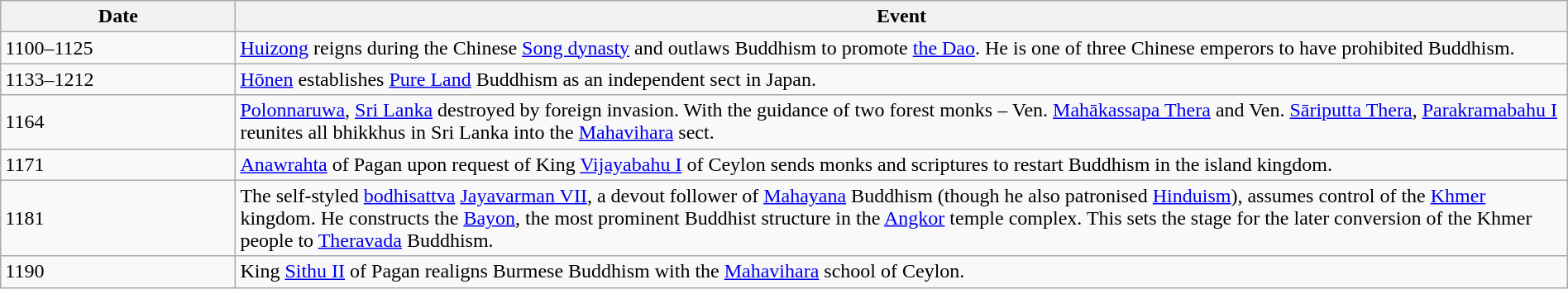<table class="wikitable" width="100%">
<tr>
<th style="width:15%">Date</th>
<th>Event</th>
</tr>
<tr>
<td>1100–1125</td>
<td><a href='#'>Huizong</a> reigns during the Chinese <a href='#'>Song dynasty</a> and outlaws Buddhism to promote <a href='#'>the Dao</a>.  He is one of three Chinese emperors to have prohibited Buddhism.</td>
</tr>
<tr>
<td>1133–1212</td>
<td><a href='#'>Hōnen</a> establishes <a href='#'>Pure Land</a> Buddhism as an independent sect in Japan.</td>
</tr>
<tr>
<td>1164</td>
<td><a href='#'>Polonnaruwa</a>, <a href='#'>Sri Lanka</a> destroyed by foreign invasion. With the guidance of two forest monks – Ven. <a href='#'>Mahākassapa Thera</a> and Ven. <a href='#'>Sāriputta Thera</a>, <a href='#'>Parakramabahu I</a> reunites all bhikkhus in Sri Lanka into the <a href='#'>Mahavihara</a> sect.</td>
</tr>
<tr>
<td>1171</td>
<td><a href='#'>Anawrahta</a> of Pagan upon request of King <a href='#'>Vijayabahu I</a> of Ceylon sends monks and scriptures to restart Buddhism in the island kingdom.</td>
</tr>
<tr>
<td>1181</td>
<td>The self-styled <a href='#'>bodhisattva</a> <a href='#'>Jayavarman VII</a>, a devout follower of <a href='#'>Mahayana</a> Buddhism (though he also patronised <a href='#'>Hinduism</a>), assumes control of the <a href='#'>Khmer</a> kingdom.  He constructs the <a href='#'>Bayon</a>, the most prominent Buddhist structure in the <a href='#'>Angkor</a> temple complex. This sets the stage for the later conversion of the Khmer people to <a href='#'>Theravada</a> Buddhism.</td>
</tr>
<tr>
<td>1190</td>
<td>King <a href='#'>Sithu II</a> of Pagan realigns Burmese Buddhism with the <a href='#'>Mahavihara</a> school of Ceylon.</td>
</tr>
</table>
